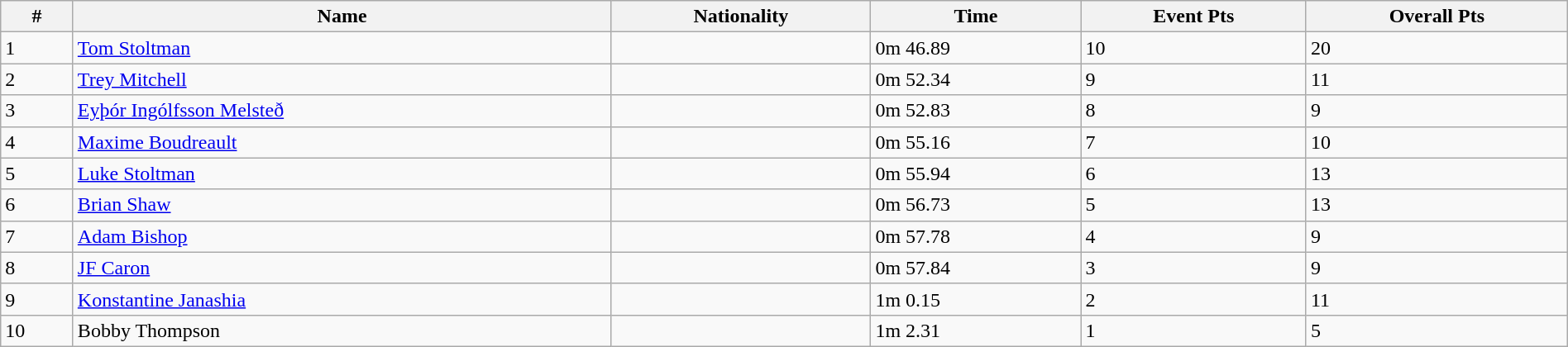<table class="wikitable sortable" style="display: inline-table;width: 100%;">
<tr>
<th>#</th>
<th>Name</th>
<th>Nationality</th>
<th>Time</th>
<th>Event Pts</th>
<th>Overall Pts</th>
</tr>
<tr>
<td>1</td>
<td><a href='#'>Tom Stoltman</a></td>
<td></td>
<td>0m 46.89</td>
<td>10</td>
<td>20</td>
</tr>
<tr>
<td>2</td>
<td><a href='#'>Trey Mitchell</a></td>
<td></td>
<td>0m 52.34</td>
<td>9</td>
<td>11</td>
</tr>
<tr>
<td>3</td>
<td><a href='#'>Eyþór Ingólfsson Melsteð</a></td>
<td></td>
<td>0m 52.83</td>
<td>8</td>
<td>9</td>
</tr>
<tr>
<td>4</td>
<td><a href='#'>Maxime Boudreault</a></td>
<td></td>
<td>0m 55.16</td>
<td>7</td>
<td>10</td>
</tr>
<tr>
<td>5</td>
<td><a href='#'>Luke Stoltman</a></td>
<td></td>
<td>0m 55.94</td>
<td>6</td>
<td>13</td>
</tr>
<tr>
<td>6</td>
<td><a href='#'>Brian Shaw</a></td>
<td></td>
<td>0m 56.73</td>
<td>5</td>
<td>13</td>
</tr>
<tr>
<td>7</td>
<td><a href='#'>Adam Bishop</a></td>
<td></td>
<td>0m 57.78</td>
<td>4</td>
<td>9</td>
</tr>
<tr>
<td>8</td>
<td><a href='#'>JF Caron</a></td>
<td></td>
<td>0m 57.84</td>
<td>3</td>
<td>9</td>
</tr>
<tr>
<td>9</td>
<td><a href='#'>Konstantine Janashia</a></td>
<td></td>
<td>1m 0.15</td>
<td>2</td>
<td>11</td>
</tr>
<tr>
<td>10</td>
<td>Bobby Thompson</td>
<td></td>
<td>1m 2.31</td>
<td>1</td>
<td>5</td>
</tr>
</table>
